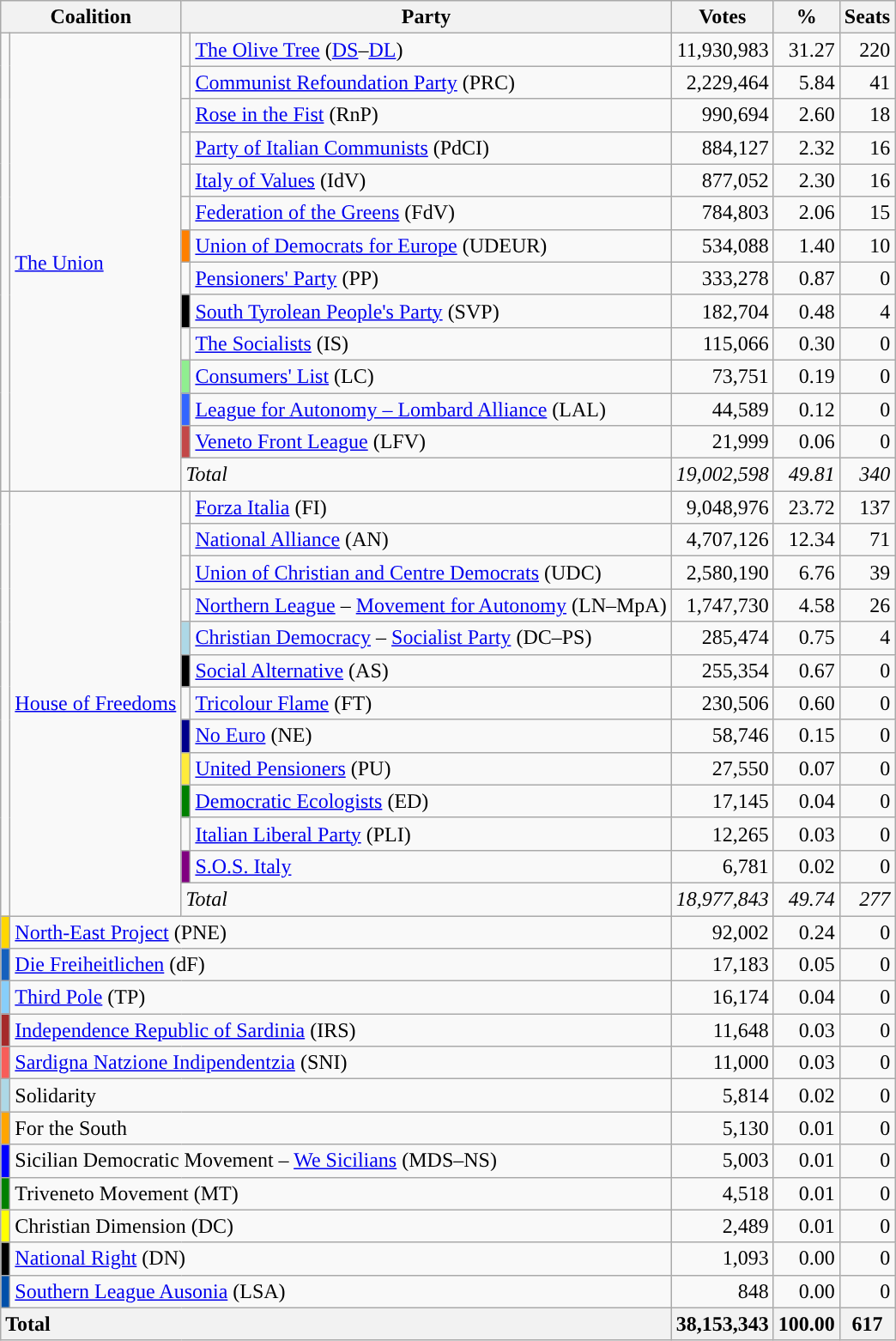<table class="wikitable" style="text-align:right">
<tr>
<th colspan=2>Coalition</th>
<th colspan=2>Party</th>
<th>Votes</th>
<th>%</th>
<th>Seats</th>
</tr>
<tr>
<td rowspan=14 style="background-color:"></td>
<td style="text-align:left;" rowspan="14"><a href='#'>The Union</a></td>
<td style="background-color:"></td>
<td style="text-align:left;"><a href='#'>The Olive Tree</a> (<a href='#'>DS</a>–<a href='#'>DL</a>)</td>
<td>11,930,983</td>
<td>31.27</td>
<td>220</td>
</tr>
<tr>
<td style="background-color:"></td>
<td style="text-align:left;"><a href='#'>Communist Refoundation Party</a> (PRC)</td>
<td>2,229,464</td>
<td>5.84</td>
<td>41</td>
</tr>
<tr>
<td style="background-color:"></td>
<td style="text-align:left;"><a href='#'>Rose in the Fist</a> (RnP)</td>
<td>990,694</td>
<td>2.60</td>
<td>18</td>
</tr>
<tr>
<td style="background-color:"></td>
<td style="text-align:left;"><a href='#'>Party of Italian Communists</a> (PdCI)</td>
<td>884,127</td>
<td>2.32</td>
<td>16</td>
</tr>
<tr>
<td style="background-color:"></td>
<td style="text-align:left;"><a href='#'>Italy of Values</a> (IdV)</td>
<td>877,052</td>
<td>2.30</td>
<td>16</td>
</tr>
<tr>
<td style="background:"></td>
<td style="text-align:left;"><a href='#'>Federation of the Greens</a> (FdV)</td>
<td>784,803</td>
<td>2.06</td>
<td>15</td>
</tr>
<tr>
<td style="background:#FF7F00;"></td>
<td style="text-align:left;"><a href='#'>Union of Democrats for Europe</a> (UDEUR)</td>
<td>534,088</td>
<td>1.40</td>
<td>10</td>
</tr>
<tr>
<td style="background-color:"></td>
<td style="text-align:left;"><a href='#'>Pensioners' Party</a> (PP)</td>
<td>333,278</td>
<td>0.87</td>
<td>0</td>
</tr>
<tr>
<td style="background:black;"></td>
<td style="text-align:left;"><a href='#'>South Tyrolean People's Party</a> (SVP)</td>
<td>182,704</td>
<td>0.48</td>
<td>4</td>
</tr>
<tr>
<td style="background-color:"></td>
<td style="text-align:left;"><a href='#'>The Socialists</a> (IS)</td>
<td>115,066</td>
<td>0.30</td>
<td>0</td>
</tr>
<tr>
<td style="background:lightgreen;"></td>
<td style="text-align:left;"><a href='#'>Consumers' List</a> (LC)</td>
<td>73,751</td>
<td>0.19</td>
<td>0</td>
</tr>
<tr>
<td style="background: #36f;"></td>
<td style="text-align:left;"><a href='#'>League for Autonomy – Lombard Alliance</a> (LAL)</td>
<td>44,589</td>
<td>0.12</td>
<td>0</td>
</tr>
<tr>
<td style="background: #C34848;"></td>
<td style="text-align:left;"><a href='#'>Veneto Front League</a> (LFV)</td>
<td>21,999</td>
<td>0.06</td>
<td>0</td>
</tr>
<tr>
<td colspan="2" style="text-align:left;"><em>Total</em></td>
<td><em>19,002,598</em></td>
<td><em>49.81</em></td>
<td><em>340</em></td>
</tr>
<tr>
<td rowspan=13 style="background-color:"></td>
<td style="text-align:left;" rowspan="13"><a href='#'>House of Freedoms</a></td>
<td style="background-color:"></td>
<td style="text-align:left;"><a href='#'>Forza Italia</a> (FI)</td>
<td>9,048,976</td>
<td>23.72</td>
<td>137</td>
</tr>
<tr>
<td style="background-color:"></td>
<td style="text-align:left;"><a href='#'>National Alliance</a> (AN)</td>
<td>4,707,126</td>
<td>12.34</td>
<td>71</td>
</tr>
<tr>
<td style="background-color:"></td>
<td style="text-align:left;"><a href='#'>Union of Christian and Centre Democrats</a> (UDC)</td>
<td>2,580,190</td>
<td>6.76</td>
<td>39</td>
</tr>
<tr>
<td style="background-color:"></td>
<td style="text-align:left;"><a href='#'>Northern League</a> – <a href='#'>Movement for Autonomy</a> (LN–MpA)</td>
<td>1,747,730</td>
<td>4.58</td>
<td>26</td>
</tr>
<tr>
<td style="background:lightblue;"></td>
<td style="text-align:left;"><a href='#'>Christian Democracy</a> – <a href='#'>Socialist Party</a> (DC–PS)</td>
<td>285,474</td>
<td>0.75</td>
<td>4</td>
</tr>
<tr>
<td style="background:black;"></td>
<td style="text-align:left;"><a href='#'>Social Alternative</a> (AS)</td>
<td>255,354</td>
<td>0.67</td>
<td>0</td>
</tr>
<tr>
<td style="background:"></td>
<td style="text-align:left;"><a href='#'>Tricolour Flame</a> (FT)</td>
<td>230,506</td>
<td>0.60</td>
<td>0</td>
</tr>
<tr>
<td style="background:darkblue;"></td>
<td style="text-align:left;"><a href='#'>No Euro</a> (NE)</td>
<td>58,746</td>
<td>0.15</td>
<td>0</td>
</tr>
<tr>
<td style="background:#FFEB3B;"></td>
<td style="text-align:left;"><a href='#'>United Pensioners</a> (PU)</td>
<td>27,550</td>
<td>0.07</td>
<td>0</td>
</tr>
<tr>
<td style="background:green;"></td>
<td style="text-align:left;"><a href='#'>Democratic Ecologists</a> (ED)</td>
<td>17,145</td>
<td>0.04</td>
<td>0</td>
</tr>
<tr>
<td style="background-color:"></td>
<td style="text-align:left;"><a href='#'>Italian Liberal Party</a> (PLI)</td>
<td>12,265</td>
<td>0.03</td>
<td>0</td>
</tr>
<tr>
<td style="background:purple;"></td>
<td style="text-align:left;"><a href='#'>S.O.S. Italy</a></td>
<td>6,781</td>
<td>0.02</td>
<td>0</td>
</tr>
<tr>
<td colspan="2" style="text-align:left;"><em>Total</em></td>
<td><em>18,977,843</em></td>
<td><em>49.74</em></td>
<td><em>277</em></td>
</tr>
<tr>
<td style="background:gold;"></td>
<td style="text-align:left;" colspan="3"><a href='#'>North-East Project</a> (PNE)</td>
<td>92,002</td>
<td>0.24</td>
<td>0</td>
</tr>
<tr>
<td style="background:#1560BD;"></td>
<td style="text-align:left;" colspan="3"><a href='#'>Die Freiheitlichen</a> (dF)</td>
<td>17,183</td>
<td>0.05</td>
<td>0</td>
</tr>
<tr>
<td style="background:lightskyblue;"></td>
<td style="text-align:left;" colspan="3"><a href='#'>Third Pole</a> (TP)</td>
<td>16,174</td>
<td>0.04</td>
<td>0</td>
</tr>
<tr>
<td style="background:brown;"></td>
<td style="text-align:left;" colspan="3"><a href='#'>Independence Republic of Sardinia</a> (IRS)</td>
<td>11,648</td>
<td>0.03</td>
<td>0</td>
</tr>
<tr>
<td style="background:#F75D59;"></td>
<td style="text-align:left;" colspan="3"><a href='#'>Sardigna Natzione Indipendentzia</a> (SNI)</td>
<td>11,000</td>
<td>0.03</td>
<td>0</td>
</tr>
<tr>
<td style="background:lightblue;"></td>
<td style="text-align:left;" colspan="3">Solidarity</td>
<td>5,814</td>
<td>0.02</td>
<td>0</td>
</tr>
<tr>
<td style="background:orange;"></td>
<td style="text-align:left;" colspan="3">For the South</td>
<td>5,130</td>
<td>0.01</td>
<td>0</td>
</tr>
<tr>
<td style="background:blue;"></td>
<td style="text-align:left;" colspan="3">Sicilian Democratic Movement – <a href='#'>We Sicilians</a> (MDS–NS)</td>
<td>5,003</td>
<td>0.01</td>
<td>0</td>
</tr>
<tr>
<td style="background:green;"></td>
<td style="text-align:left;" colspan="3">Triveneto Movement (MT)</td>
<td>4,518</td>
<td>0.01</td>
<td>0</td>
</tr>
<tr>
<td style="background:yellow;"></td>
<td style="text-align:left;" colspan="3">Christian Dimension (DC)</td>
<td>2,489</td>
<td>0.01</td>
<td>0</td>
</tr>
<tr>
<td style="background:black;"></td>
<td style="text-align:left;" colspan="3"><a href='#'>National Right</a> (DN)</td>
<td>1,093</td>
<td>0.00</td>
<td>0</td>
</tr>
<tr>
<td style="background:#0050Aa;"></td>
<td style="text-align:left;" colspan="3"><a href='#'>Southern League Ausonia</a> (LSA)</td>
<td>848</td>
<td>0.00</td>
<td>0</td>
</tr>
<tr>
<th style="text-align:left;" colspan="4"><strong>Total</strong></th>
<th><strong>38,153,343</strong></th>
<th><strong>100.00</strong></th>
<th><strong>617</strong></th>
</tr>
</table>
